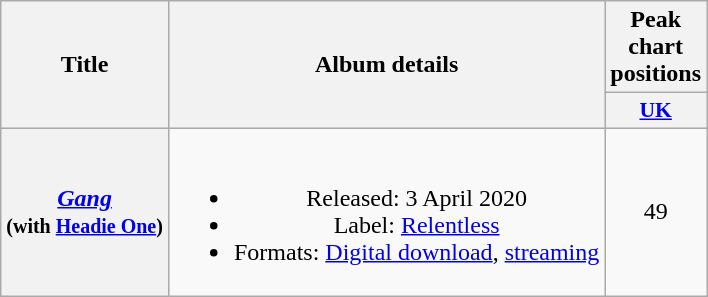<table class="wikitable plainrowheaders" style="text-align:center;">
<tr>
<th scope="col" rowspan="2">Title</th>
<th scope="col" rowspan="2">Album details</th>
<th scope="col" colspan="1">Peak chart positions</th>
</tr>
<tr>
<th scope="col" style="width:3em;font-size:90%"><a href='#'>UK</a><br></th>
</tr>
<tr>
<th scope="row"><em><a href='#'>Gang</a></em><br><small>(with <a href='#'>Headie One</a>)</small></th>
<td><br><ul><li>Released: 3 April 2020</li><li>Label: <a href='#'>Relentless</a></li><li>Formats: <a href='#'>Digital download</a>, <a href='#'>streaming</a></li></ul></td>
<td>49</td>
</tr>
</table>
